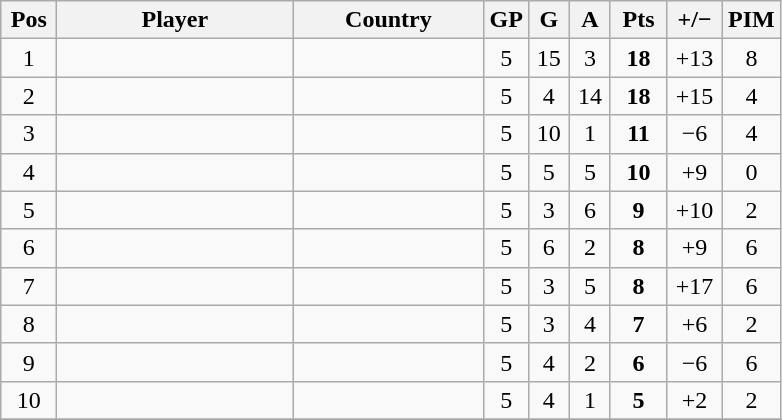<table class="wikitable sortable" style="text-align: center;">
<tr>
<th width=30>Pos</th>
<th width=150>Player</th>
<th width=120>Country</th>
<th width=20>GP</th>
<th width=20>G</th>
<th width=20>A</th>
<th width=30>Pts</th>
<th width=30>+/−</th>
<th width=30>PIM</th>
</tr>
<tr>
<td>1</td>
<td align=left></td>
<td align=left></td>
<td>5</td>
<td>15</td>
<td>3</td>
<td><strong>18</strong></td>
<td>+13</td>
<td>8</td>
</tr>
<tr>
<td>2</td>
<td align=left></td>
<td align=left></td>
<td>5</td>
<td>4</td>
<td>14</td>
<td><strong>18</strong></td>
<td>+15</td>
<td>4</td>
</tr>
<tr>
<td>3</td>
<td align=left></td>
<td align=left></td>
<td>5</td>
<td>10</td>
<td>1</td>
<td><strong>11</strong></td>
<td>−6</td>
<td>4</td>
</tr>
<tr>
<td>4</td>
<td align=left></td>
<td align=left></td>
<td>5</td>
<td>5</td>
<td>5</td>
<td><strong>10</strong></td>
<td>+9</td>
<td>0</td>
</tr>
<tr>
<td>5</td>
<td align=left></td>
<td align=left></td>
<td>5</td>
<td>3</td>
<td>6</td>
<td><strong>9</strong></td>
<td>+10</td>
<td>2</td>
</tr>
<tr>
<td>6</td>
<td align=left></td>
<td align=left></td>
<td>5</td>
<td>6</td>
<td>2</td>
<td><strong>8</strong></td>
<td>+9</td>
<td>6</td>
</tr>
<tr>
<td>7</td>
<td align=left></td>
<td align=left></td>
<td>5</td>
<td>3</td>
<td>5</td>
<td><strong>8</strong></td>
<td>+17</td>
<td>6</td>
</tr>
<tr>
<td>8</td>
<td align=left></td>
<td align=left></td>
<td>5</td>
<td>3</td>
<td>4</td>
<td><strong>7</strong></td>
<td>+6</td>
<td>2</td>
</tr>
<tr>
<td>9</td>
<td align=left></td>
<td align=left></td>
<td>5</td>
<td>4</td>
<td>2</td>
<td><strong>6</strong></td>
<td>−6</td>
<td>6</td>
</tr>
<tr>
<td>10</td>
<td align=left></td>
<td align=left></td>
<td>5</td>
<td>4</td>
<td>1</td>
<td><strong>5</strong></td>
<td>+2</td>
<td>2</td>
</tr>
<tr>
</tr>
</table>
